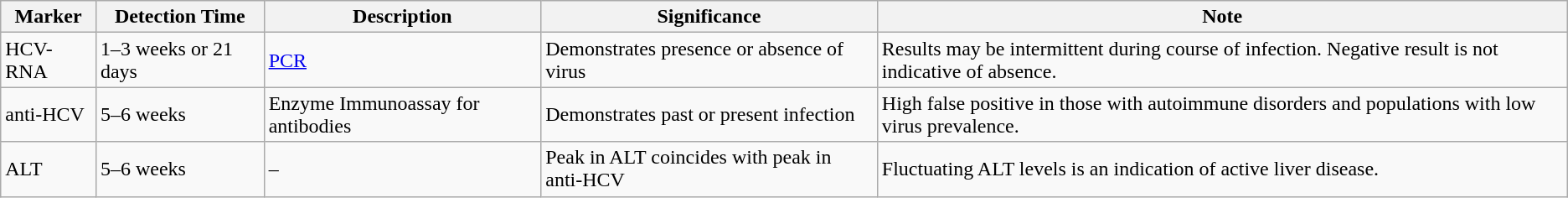<table class="wikitable">
<tr>
<th>Marker</th>
<th>Detection Time</th>
<th>Description</th>
<th>Significance</th>
<th>Note</th>
</tr>
<tr>
<td>HCV-RNA</td>
<td>1–3 weeks or 21 days</td>
<td><a href='#'>PCR</a></td>
<td>Demonstrates presence or absence of virus</td>
<td>Results may be intermittent during course of infection. Negative result is not indicative of absence.</td>
</tr>
<tr>
<td>anti-HCV</td>
<td>5–6 weeks</td>
<td>Enzyme Immunoassay for antibodies</td>
<td>Demonstrates past or present infection</td>
<td>High false positive in those with autoimmune disorders and populations with low virus prevalence.</td>
</tr>
<tr>
<td>ALT</td>
<td>5–6 weeks</td>
<td>–</td>
<td>Peak in ALT coincides with peak in anti-HCV</td>
<td>Fluctuating ALT levels is an indication of active liver disease.</td>
</tr>
</table>
